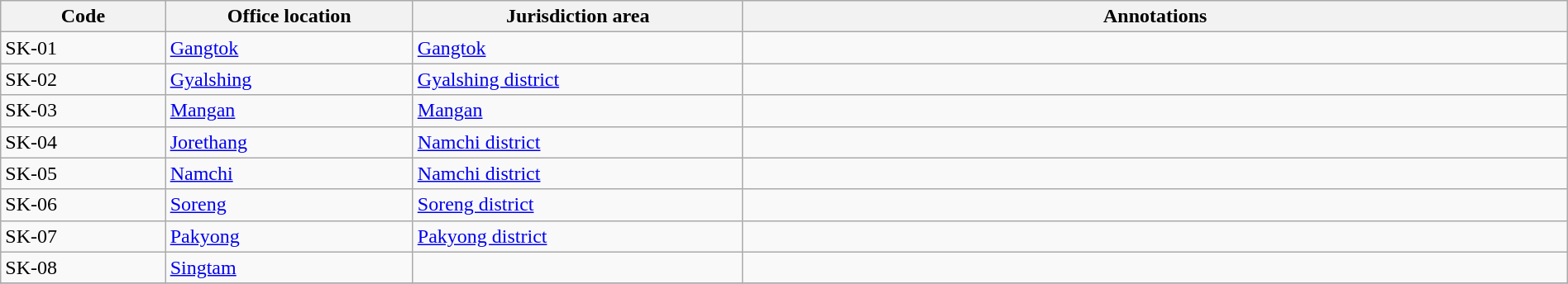<table class="wikitable sortable" style="width:100%;" border="1" cellspacing="0" cellpadding="3">
<tr>
<th scope="col" style="width:10%">Code</th>
<th scope="col" style="width:15%">Office location</th>
<th scope="col" style="width:20%">Jurisdiction area</th>
<th scope="col" style="width:50%" class="unsortable">Annotations</th>
</tr>
<tr>
<td>SK-01</td>
<td><a href='#'>Gangtok</a></td>
<td><a href='#'>Gangtok</a></td>
<td></td>
</tr>
<tr>
<td>SK-02</td>
<td><a href='#'>Gyalshing</a></td>
<td><a href='#'>Gyalshing district</a></td>
<td></td>
</tr>
<tr>
<td>SK-03</td>
<td><a href='#'>Mangan</a></td>
<td><a href='#'>Mangan</a></td>
<td></td>
</tr>
<tr>
<td>SK-04</td>
<td><a href='#'>Jorethang</a></td>
<td><a href='#'>Namchi district</a></td>
<td></td>
</tr>
<tr>
<td>SK-05</td>
<td><a href='#'>Namchi</a></td>
<td><a href='#'>Namchi district</a></td>
<td></td>
</tr>
<tr>
<td>SK-06</td>
<td><a href='#'>Soreng</a></td>
<td><a href='#'>Soreng district</a></td>
<td></td>
</tr>
<tr>
<td>SK-07</td>
<td><a href='#'>Pakyong</a></td>
<td><a href='#'>Pakyong district</a></td>
<td></td>
</tr>
<tr>
<td>SK-08</td>
<td><a href='#'>Singtam</a></td>
<td></td>
<td></td>
</tr>
<tr>
</tr>
</table>
